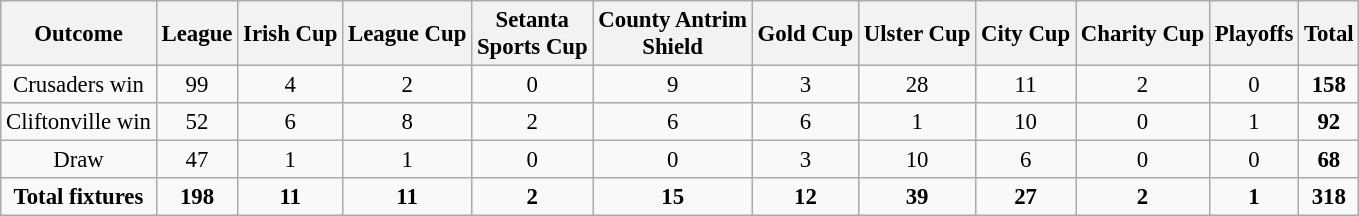<table class="wikitable sortable" style="font-size:95%; text-align:center">
<tr>
<th>Outcome</th>
<th>League</th>
<th>Irish Cup</th>
<th>League Cup</th>
<th>Setanta <br> Sports Cup</th>
<th>County Antrim <br> Shield</th>
<th>Gold Cup</th>
<th>Ulster Cup</th>
<th>City Cup</th>
<th>Charity Cup</th>
<th>Playoffs</th>
<th>Total</th>
</tr>
<tr>
<td>Crusaders win</td>
<td>99</td>
<td>4</td>
<td>2</td>
<td>0</td>
<td>9</td>
<td>3</td>
<td>28</td>
<td>11</td>
<td>2</td>
<td>0</td>
<td><strong>158</strong></td>
</tr>
<tr>
<td>Cliftonville win</td>
<td>52</td>
<td>6</td>
<td>8</td>
<td>2</td>
<td>6</td>
<td>6</td>
<td>1</td>
<td>10</td>
<td>0</td>
<td>1</td>
<td><strong>92</strong></td>
</tr>
<tr>
<td>Draw</td>
<td>47</td>
<td>1</td>
<td>1</td>
<td>0</td>
<td>0</td>
<td>3</td>
<td>10</td>
<td>6</td>
<td>0</td>
<td>0</td>
<td><strong>68</strong></td>
</tr>
<tr>
<td><strong>Total fixtures</strong></td>
<td><strong>198</strong></td>
<td><strong>11</strong></td>
<td><strong>11</strong></td>
<td><strong>2</strong></td>
<td><strong>15</strong></td>
<td><strong>12</strong></td>
<td><strong>39</strong></td>
<td><strong>27</strong></td>
<td><strong>2</strong></td>
<td><strong>1</strong></td>
<td><strong>318</strong></td>
</tr>
</table>
